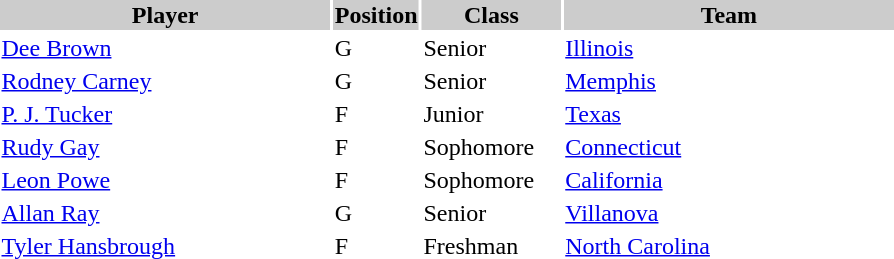<table style="width:600px" "border:'1' 'solid' 'gray' ">
<tr>
<th style="background:#ccc; width:40%;">Player</th>
<th style="background:#ccc; width:4%;">Position</th>
<th style="background:#ccc; width:16%;">Class</th>
<th style="background:#ccc; width:40%;">Team</th>
</tr>
<tr>
<td><a href='#'>Dee Brown</a></td>
<td>G</td>
<td>Senior</td>
<td><a href='#'>Illinois</a></td>
</tr>
<tr>
<td><a href='#'>Rodney Carney</a></td>
<td>G</td>
<td>Senior</td>
<td><a href='#'>Memphis</a></td>
</tr>
<tr>
<td><a href='#'>P. J. Tucker</a></td>
<td>F</td>
<td>Junior</td>
<td><a href='#'>Texas</a></td>
</tr>
<tr>
<td><a href='#'>Rudy Gay</a></td>
<td>F</td>
<td>Sophomore</td>
<td><a href='#'>Connecticut</a></td>
</tr>
<tr>
<td><a href='#'>Leon Powe</a></td>
<td>F</td>
<td>Sophomore</td>
<td><a href='#'>California</a></td>
</tr>
<tr>
<td><a href='#'>Allan Ray</a></td>
<td>G</td>
<td>Senior</td>
<td><a href='#'>Villanova</a></td>
</tr>
<tr>
<td><a href='#'>Tyler Hansbrough</a></td>
<td>F</td>
<td>Freshman</td>
<td><a href='#'>North Carolina</a></td>
</tr>
</table>
